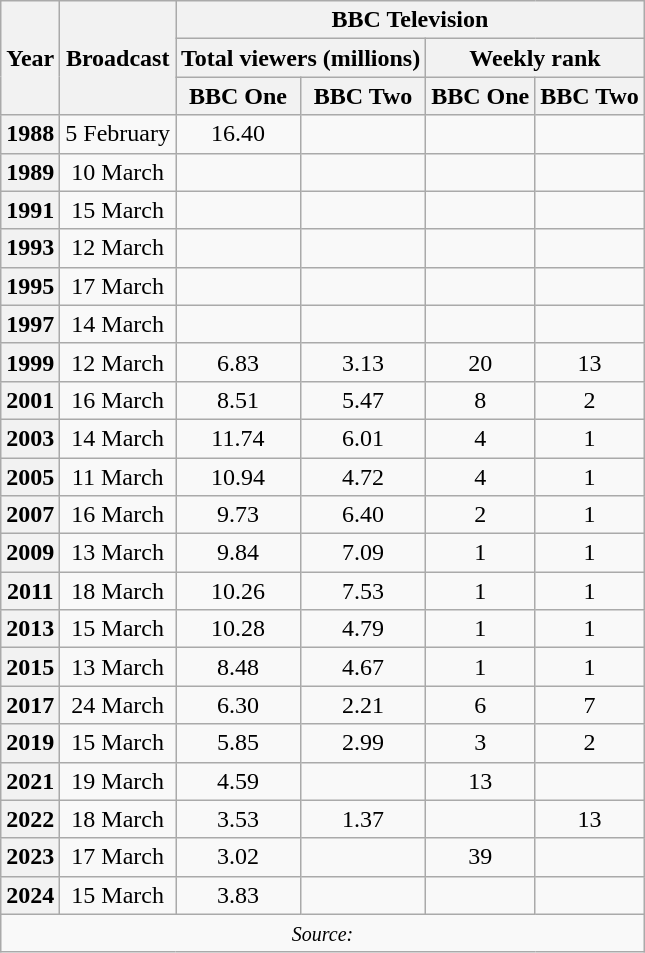<table class="wikitable" style="text-align:center;">
<tr>
<th rowspan=3>Year</th>
<th rowspan=3>Broadcast</th>
<th colspan=4>BBC Television</th>
</tr>
<tr>
<th colspan=2>Total viewers (millions)</th>
<th colspan=2>Weekly rank</th>
</tr>
<tr>
<th>BBC One</th>
<th>BBC Two</th>
<th>BBC One</th>
<th>BBC Two</th>
</tr>
<tr>
<th>1988</th>
<td>5 February</td>
<td>16.40</td>
<td></td>
<td></td>
<td></td>
</tr>
<tr>
<th>1989</th>
<td>10 March</td>
<td></td>
<td></td>
<td></td>
<td></td>
</tr>
<tr>
<th>1991</th>
<td>15 March</td>
<td></td>
<td></td>
<td></td>
<td></td>
</tr>
<tr>
<th>1993</th>
<td>12 March</td>
<td></td>
<td></td>
<td></td>
<td></td>
</tr>
<tr>
<th>1995</th>
<td>17 March</td>
<td></td>
<td></td>
<td></td>
<td></td>
</tr>
<tr>
<th>1997</th>
<td>14 March</td>
<td></td>
<td></td>
<td></td>
<td></td>
</tr>
<tr>
<th>1999</th>
<td>12 March</td>
<td>6.83</td>
<td>3.13</td>
<td>20</td>
<td>13</td>
</tr>
<tr>
<th>2001</th>
<td>16 March</td>
<td>8.51</td>
<td>5.47</td>
<td>8</td>
<td>2</td>
</tr>
<tr>
<th>2003</th>
<td>14 March</td>
<td>11.74</td>
<td>6.01</td>
<td>4</td>
<td>1</td>
</tr>
<tr>
<th>2005</th>
<td>11 March</td>
<td>10.94</td>
<td>4.72</td>
<td>4</td>
<td>1</td>
</tr>
<tr>
<th>2007</th>
<td>16 March</td>
<td>9.73</td>
<td>6.40</td>
<td>2</td>
<td>1</td>
</tr>
<tr>
<th>2009</th>
<td>13 March</td>
<td>9.84</td>
<td>7.09</td>
<td>1</td>
<td>1</td>
</tr>
<tr>
<th>2011</th>
<td>18 March</td>
<td>10.26</td>
<td>7.53</td>
<td>1</td>
<td>1</td>
</tr>
<tr>
<th>2013</th>
<td>15 March</td>
<td>10.28</td>
<td>4.79</td>
<td>1</td>
<td>1</td>
</tr>
<tr>
<th>2015</th>
<td>13 March</td>
<td>8.48</td>
<td>4.67</td>
<td>1</td>
<td>1</td>
</tr>
<tr>
<th>2017</th>
<td>24 March</td>
<td>6.30</td>
<td>2.21</td>
<td>6</td>
<td>7</td>
</tr>
<tr>
<th>2019</th>
<td>15 March</td>
<td>5.85</td>
<td>2.99</td>
<td>3</td>
<td>2</td>
</tr>
<tr>
<th>2021</th>
<td>19 March</td>
<td>4.59</td>
<td></td>
<td>13</td>
<td></td>
</tr>
<tr>
<th>2022</th>
<td>18 March</td>
<td>3.53</td>
<td>1.37</td>
<td></td>
<td>13</td>
</tr>
<tr>
<th>2023</th>
<td>17 March</td>
<td>3.02</td>
<td></td>
<td>39</td>
<td></td>
</tr>
<tr>
<th>2024</th>
<td>15 March</td>
<td>3.83</td>
<td></td>
<td></td>
<td></td>
</tr>
<tr>
<td colspan="6"><small><em>Source:</em></small> </td>
</tr>
</table>
